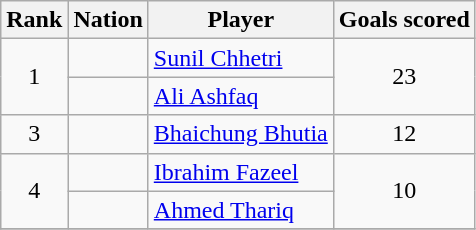<table class="wikitable" style="text-align:center">
<tr>
<th>Rank</th>
<th>Nation</th>
<th>Player</th>
<th>Goals scored</th>
</tr>
<tr>
<td rowspan=2>1</td>
<td></td>
<td align=left><a href='#'>Sunil Chhetri</a></td>
<td rowspan="2">23</td>
</tr>
<tr>
<td></td>
<td align=left><a href='#'>Ali Ashfaq</a></td>
</tr>
<tr>
<td>3</td>
<td></td>
<td align=left><a href='#'>Bhaichung Bhutia</a></td>
<td>12</td>
</tr>
<tr>
<td rowspan=2>4</td>
<td></td>
<td align=left><a href='#'>Ibrahim Fazeel</a></td>
<td rowspan=2>10</td>
</tr>
<tr>
<td></td>
<td align=left><a href='#'>Ahmed Thariq</a></td>
</tr>
<tr>
</tr>
</table>
